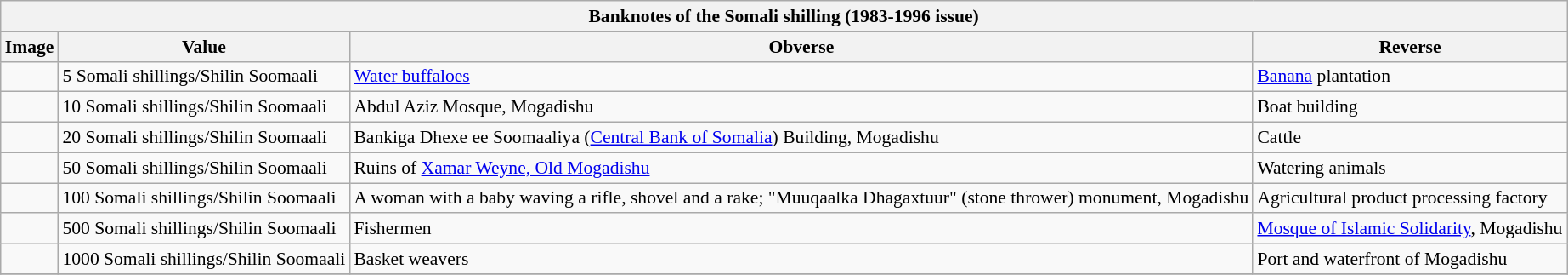<table class="wikitable" style="font-size: 90%">
<tr>
<th colspan="5">Banknotes of the Somali shilling (1983-1996 issue)</th>
</tr>
<tr>
<th>Image</th>
<th>Value</th>
<th>Obverse</th>
<th>Reverse</th>
</tr>
<tr>
<td></td>
<td>5 Somali shillings/Shilin Soomaali</td>
<td><a href='#'>Water buffaloes</a></td>
<td><a href='#'>Banana</a> plantation</td>
</tr>
<tr>
<td></td>
<td>10 Somali shillings/Shilin Soomaali</td>
<td>Abdul Aziz Mosque, Mogadishu</td>
<td>Boat building</td>
</tr>
<tr>
<td></td>
<td>20 Somali shillings/Shilin Soomaali</td>
<td>Bankiga Dhexe ee Soomaaliya (<a href='#'>Central Bank of Somalia</a>) Building, Mogadishu</td>
<td>Cattle</td>
</tr>
<tr>
<td></td>
<td>50 Somali shillings/Shilin Soomaali</td>
<td>Ruins of <a href='#'>Xamar Weyne, Old Mogadishu</a></td>
<td>Watering animals</td>
</tr>
<tr>
<td></td>
<td>100 Somali shillings/Shilin Soomaali</td>
<td>A woman with a baby waving a rifle, shovel and a rake; "Muuqaalka Dhagaxtuur" (stone thrower) monument, Mogadishu</td>
<td>Agricultural product processing factory</td>
</tr>
<tr>
<td></td>
<td>500 Somali shillings/Shilin Soomaali</td>
<td>Fishermen</td>
<td><a href='#'>Mosque of Islamic Solidarity</a>, Mogadishu</td>
</tr>
<tr>
<td></td>
<td>1000 Somali shillings/Shilin Soomaali</td>
<td>Basket weavers</td>
<td>Port and waterfront of Mogadishu</td>
</tr>
<tr>
</tr>
</table>
